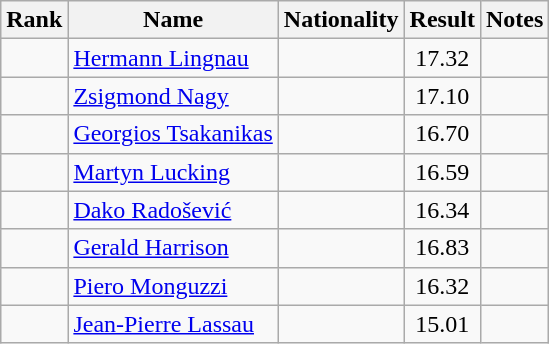<table class="wikitable sortable" style="text-align:center">
<tr>
<th>Rank</th>
<th>Name</th>
<th>Nationality</th>
<th>Result</th>
<th>Notes</th>
</tr>
<tr>
<td></td>
<td align=left><a href='#'>Hermann Lingnau</a></td>
<td align=left></td>
<td>17.32</td>
<td></td>
</tr>
<tr>
<td></td>
<td align=left><a href='#'>Zsigmond Nagy</a></td>
<td align=left></td>
<td>17.10</td>
<td></td>
</tr>
<tr>
<td></td>
<td align=left><a href='#'>Georgios Tsakanikas</a></td>
<td align=left></td>
<td>16.70</td>
<td></td>
</tr>
<tr>
<td></td>
<td align=left><a href='#'>Martyn Lucking</a></td>
<td align=left></td>
<td>16.59</td>
<td></td>
</tr>
<tr>
<td></td>
<td align=left><a href='#'>Dako Radošević</a></td>
<td align=left></td>
<td>16.34</td>
<td></td>
</tr>
<tr>
<td></td>
<td align=left><a href='#'>Gerald Harrison</a></td>
<td align=left></td>
<td>16.83</td>
<td></td>
</tr>
<tr>
<td></td>
<td align=left><a href='#'>Piero Monguzzi</a></td>
<td align=left></td>
<td>16.32</td>
<td></td>
</tr>
<tr>
<td></td>
<td align=left><a href='#'>Jean-Pierre Lassau</a></td>
<td align=left></td>
<td>15.01</td>
<td></td>
</tr>
</table>
